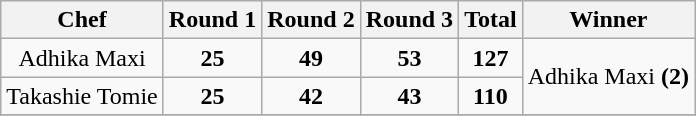<table class="wikitable"  style="float:left; margin:auto; text-align:center;">
<tr>
<th>Chef</th>
<th>Round 1</th>
<th>Round 2</th>
<th>Round 3</th>
<th>Total</th>
<th>Winner</th>
</tr>
<tr>
<td>Adhika Maxi</td>
<td><strong>25</strong></td>
<td><strong>49</strong></td>
<td><strong>53</strong></td>
<td><strong>127</strong></td>
<td rowspan=2>Adhika Maxi <strong>(2)</strong></td>
</tr>
<tr>
<td>Takashie Tomie</td>
<td><strong>25</strong></td>
<td><strong>42</strong></td>
<td><strong>43</strong></td>
<td><strong>110</strong></td>
</tr>
<tr>
</tr>
</table>
